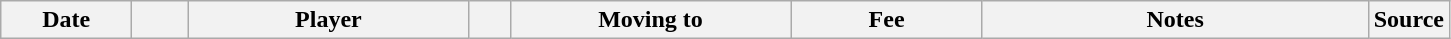<table class="wikitable sortable">
<tr>
<th style="width:80px;">Date</th>
<th style="width:30px;"></th>
<th style="width:180px;">Player</th>
<th style="width:20px;"></th>
<th style="width:180px;">Moving to</th>
<th style="width:120px;" class="unsortable">Fee</th>
<th style="width:250px;" class="unsortable">Notes</th>
<th style="width:20px;">Source</th>
</tr>
</table>
